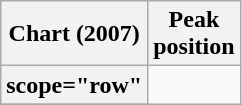<table class="wikitable plainrowheaders" style="text-align:center">
<tr>
<th scope="col">Chart (2007)</th>
<th scope="col">Peak<br>position</th>
</tr>
<tr>
<th>scope="row"</th>
</tr>
<tr>
</tr>
</table>
